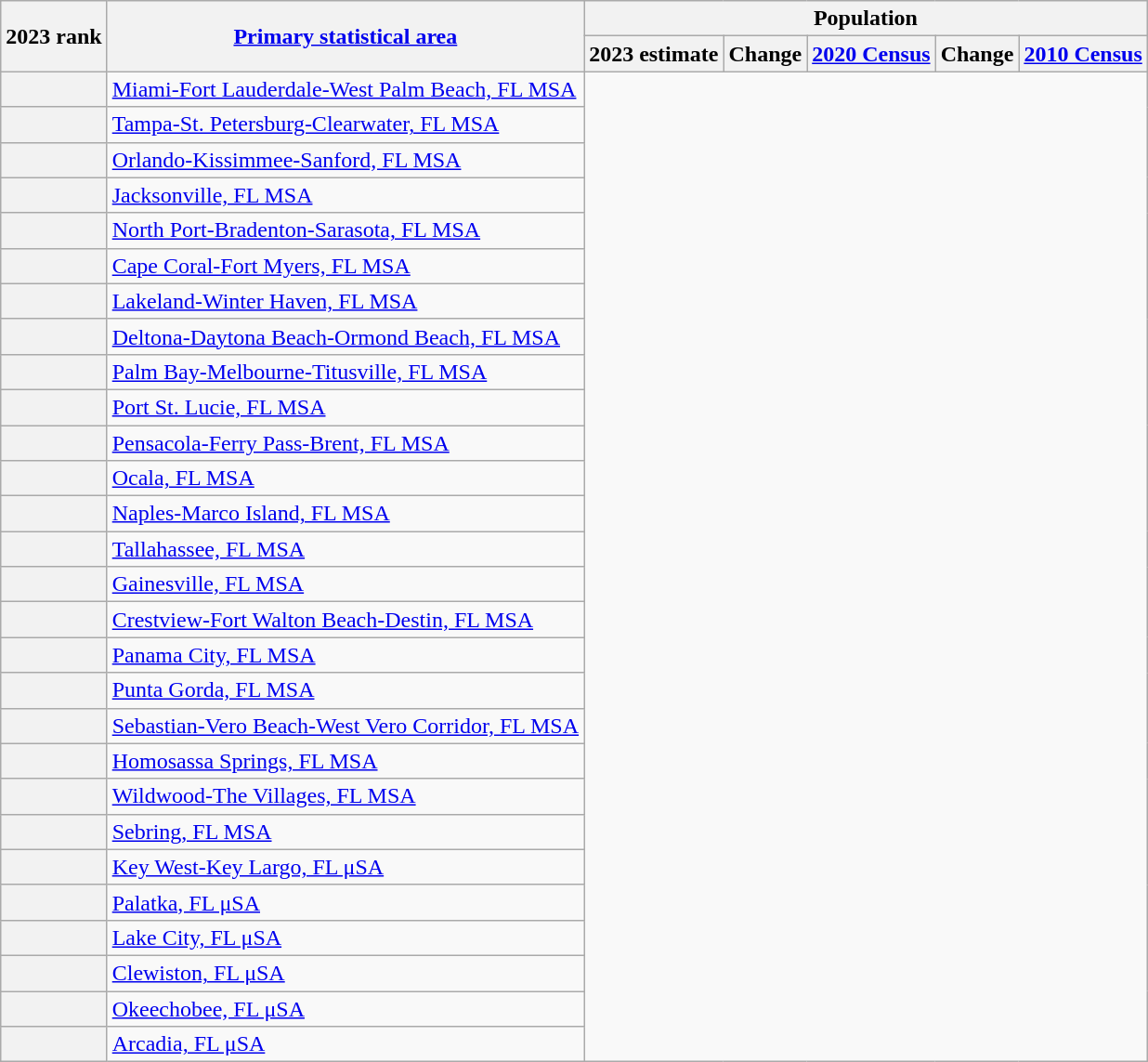<table class="wikitable sortable">
<tr>
<th scope=col rowspan=2>2023 rank</th>
<th scope=col rowspan=2><a href='#'>Primary statistical area</a></th>
<th colspan=5>Population</th>
</tr>
<tr>
<th scope=col>2023 estimate</th>
<th scope=col>Change</th>
<th scope=col><a href='#'>2020 Census</a></th>
<th scope=col>Change</th>
<th scope=col><a href='#'>2010 Census</a></th>
</tr>
<tr>
<th scope=row></th>
<td><a href='#'>Miami-Fort Lauderdale-West Palm Beach, FL MSA</a><br></td>
</tr>
<tr>
<th scope=row></th>
<td><a href='#'>Tampa-St. Petersburg-Clearwater, FL MSA</a><br></td>
</tr>
<tr>
<th scope=row></th>
<td><a href='#'>Orlando-Kissimmee-Sanford, FL MSA</a><br></td>
</tr>
<tr>
<th scope=row></th>
<td><a href='#'>Jacksonville, FL MSA</a><br></td>
</tr>
<tr>
<th scope=row></th>
<td><a href='#'>North Port-Bradenton-Sarasota, FL MSA</a><br></td>
</tr>
<tr>
<th scope=row></th>
<td><a href='#'>Cape Coral-Fort Myers, FL MSA</a><br></td>
</tr>
<tr>
<th scope=row></th>
<td><a href='#'>Lakeland-Winter Haven, FL MSA</a><br></td>
</tr>
<tr>
<th scope=row></th>
<td><a href='#'>Deltona-Daytona Beach-Ormond Beach, FL MSA</a><br></td>
</tr>
<tr>
<th scope=row></th>
<td><a href='#'>Palm Bay-Melbourne-Titusville, FL MSA</a><br></td>
</tr>
<tr>
<th scope=row></th>
<td><a href='#'>Port St. Lucie, FL MSA</a><br></td>
</tr>
<tr>
<th scope=row></th>
<td><a href='#'>Pensacola-Ferry Pass-Brent, FL MSA</a><br></td>
</tr>
<tr>
<th scope=row></th>
<td><a href='#'>Ocala, FL MSA</a><br></td>
</tr>
<tr>
<th scope=row></th>
<td><a href='#'>Naples-Marco Island, FL MSA</a><br></td>
</tr>
<tr>
<th scope=row></th>
<td><a href='#'>Tallahassee, FL MSA</a><br></td>
</tr>
<tr>
<th scope=row></th>
<td><a href='#'>Gainesville, FL MSA</a><br></td>
</tr>
<tr>
<th scope=row></th>
<td><a href='#'>Crestview-Fort Walton Beach-Destin, FL MSA</a><br></td>
</tr>
<tr>
<th scope=row></th>
<td><a href='#'>Panama City, FL MSA</a><br></td>
</tr>
<tr>
<th scope=row></th>
<td><a href='#'>Punta Gorda, FL MSA</a><br></td>
</tr>
<tr>
<th scope=row></th>
<td><a href='#'>Sebastian-Vero Beach-West Vero Corridor, FL MSA</a><br></td>
</tr>
<tr>
<th scope=row></th>
<td><a href='#'>Homosassa Springs, FL MSA</a><br></td>
</tr>
<tr>
<th scope=row></th>
<td><a href='#'>Wildwood-The Villages, FL MSA</a><br></td>
</tr>
<tr>
<th scope=row></th>
<td><a href='#'>Sebring, FL MSA</a><br></td>
</tr>
<tr>
<th scope=row></th>
<td><a href='#'>Key West-Key Largo, FL μSA</a><br></td>
</tr>
<tr>
<th scope=row></th>
<td><a href='#'>Palatka, FL μSA</a><br></td>
</tr>
<tr>
<th scope=row></th>
<td><a href='#'>Lake City, FL μSA</a><br></td>
</tr>
<tr>
<th scope=row></th>
<td><a href='#'>Clewiston, FL μSA</a><br></td>
</tr>
<tr>
<th scope=row></th>
<td><a href='#'>Okeechobee, FL μSA</a><br></td>
</tr>
<tr>
<th scope=row></th>
<td><a href='#'>Arcadia, FL μSA</a><br></td>
</tr>
</table>
